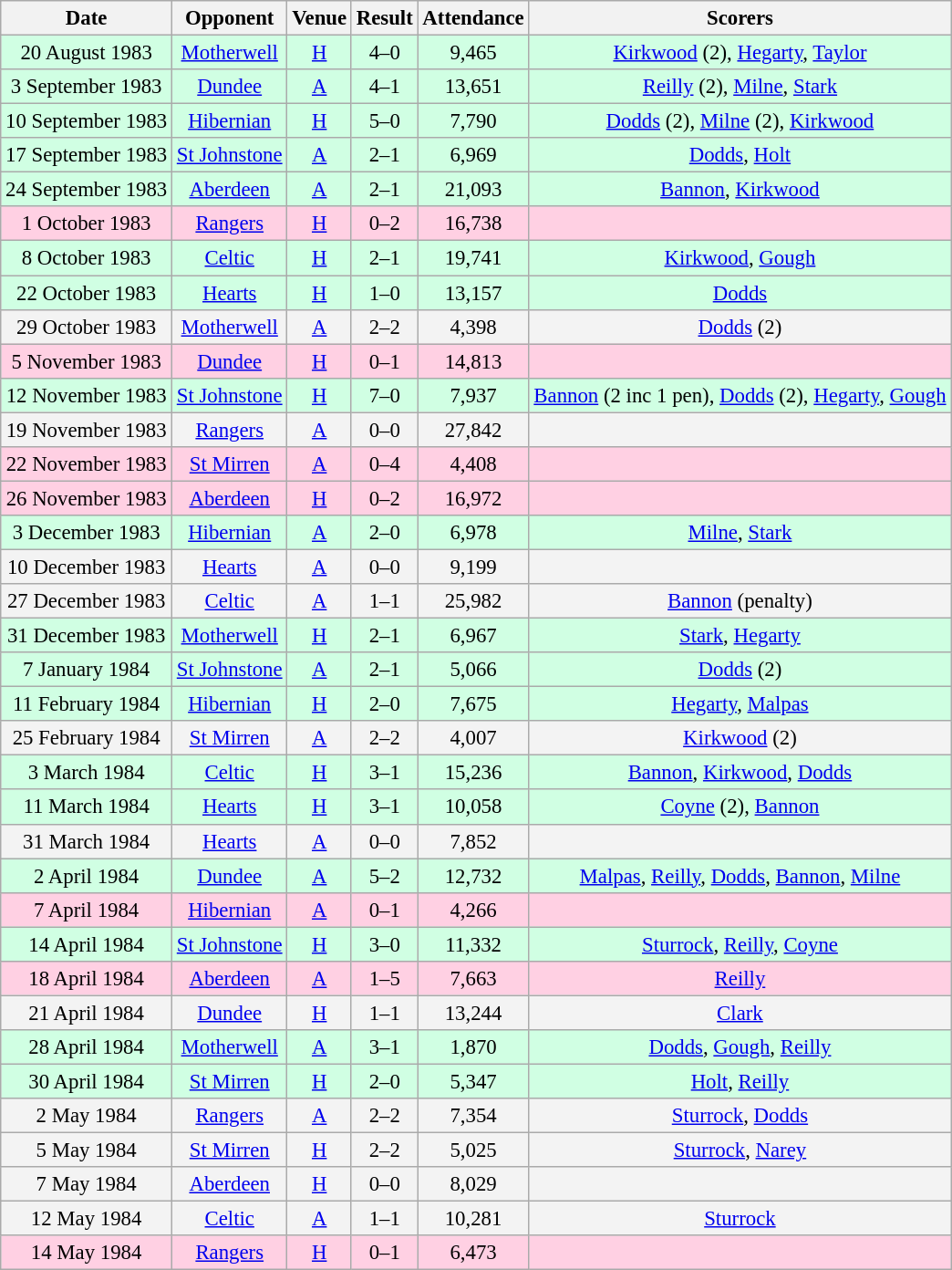<table class="wikitable sortable" style="font-size:95%; text-align:center">
<tr>
<th>Date</th>
<th>Opponent</th>
<th>Venue</th>
<th>Result</th>
<th>Attendance</th>
<th>Scorers</th>
</tr>
<tr bgcolor = "#d0ffe3">
<td>20 August 1983</td>
<td><a href='#'>Motherwell</a></td>
<td><a href='#'>H</a></td>
<td>4–0</td>
<td>9,465</td>
<td><a href='#'>Kirkwood</a> (2), <a href='#'>Hegarty</a>, <a href='#'>Taylor</a></td>
</tr>
<tr bgcolor = "#d0ffe3">
<td>3 September 1983</td>
<td><a href='#'>Dundee</a></td>
<td><a href='#'>A</a></td>
<td>4–1</td>
<td>13,651</td>
<td><a href='#'>Reilly</a> (2), <a href='#'>Milne</a>, <a href='#'>Stark</a></td>
</tr>
<tr bgcolor = "#d0ffe3">
<td>10 September 1983</td>
<td><a href='#'>Hibernian</a></td>
<td><a href='#'>H</a></td>
<td>5–0</td>
<td>7,790</td>
<td><a href='#'>Dodds</a> (2), <a href='#'>Milne</a> (2), <a href='#'>Kirkwood</a></td>
</tr>
<tr bgcolor = "#d0ffe3">
<td>17 September 1983</td>
<td><a href='#'>St Johnstone</a></td>
<td><a href='#'>A</a></td>
<td>2–1</td>
<td>6,969</td>
<td><a href='#'>Dodds</a>, <a href='#'>Holt</a></td>
</tr>
<tr bgcolor = "#d0ffe3">
<td>24 September 1983</td>
<td><a href='#'>Aberdeen</a></td>
<td><a href='#'>A</a></td>
<td>2–1</td>
<td>21,093</td>
<td><a href='#'>Bannon</a>, <a href='#'>Kirkwood</a></td>
</tr>
<tr bgcolor = "#ffd0e3">
<td>1 October 1983</td>
<td><a href='#'>Rangers</a></td>
<td><a href='#'>H</a></td>
<td>0–2</td>
<td>16,738</td>
<td></td>
</tr>
<tr bgcolor = "#d0ffe3">
<td>8 October 1983</td>
<td><a href='#'>Celtic</a></td>
<td><a href='#'>H</a></td>
<td>2–1</td>
<td>19,741</td>
<td><a href='#'>Kirkwood</a>, <a href='#'>Gough</a></td>
</tr>
<tr bgcolor = "#d0ffe3">
<td>22 October 1983</td>
<td><a href='#'>Hearts</a></td>
<td><a href='#'>H</a></td>
<td>1–0</td>
<td>13,157</td>
<td><a href='#'>Dodds</a></td>
</tr>
<tr bgcolor = "#f3f3f3">
<td>29 October 1983</td>
<td><a href='#'>Motherwell</a></td>
<td><a href='#'>A</a></td>
<td>2–2</td>
<td>4,398</td>
<td><a href='#'>Dodds</a> (2)</td>
</tr>
<tr bgcolor = "#ffd0e3">
<td>5 November 1983</td>
<td><a href='#'>Dundee</a></td>
<td><a href='#'>H</a></td>
<td>0–1</td>
<td>14,813</td>
<td></td>
</tr>
<tr bgcolor = "#d0ffe3">
<td>12 November 1983</td>
<td><a href='#'>St Johnstone</a></td>
<td><a href='#'>H</a></td>
<td>7–0</td>
<td>7,937</td>
<td><a href='#'>Bannon</a> (2 inc 1 pen), <a href='#'>Dodds</a> (2), <a href='#'>Hegarty</a>, <a href='#'>Gough</a></td>
</tr>
<tr bgcolor = "#f3f3f3">
<td>19 November 1983</td>
<td><a href='#'>Rangers</a></td>
<td><a href='#'>A</a></td>
<td>0–0</td>
<td>27,842</td>
<td></td>
</tr>
<tr bgcolor = "#ffd0e3">
<td>22 November 1983</td>
<td><a href='#'>St Mirren</a></td>
<td><a href='#'>A</a></td>
<td>0–4</td>
<td>4,408</td>
<td></td>
</tr>
<tr bgcolor = "#ffd0e3">
<td>26 November 1983</td>
<td><a href='#'>Aberdeen</a></td>
<td><a href='#'>H</a></td>
<td>0–2</td>
<td>16,972</td>
<td></td>
</tr>
<tr bgcolor = "#d0ffe3">
<td>3 December 1983</td>
<td><a href='#'>Hibernian</a></td>
<td><a href='#'>A</a></td>
<td>2–0</td>
<td>6,978</td>
<td><a href='#'>Milne</a>, <a href='#'>Stark</a></td>
</tr>
<tr bgcolor = "#f3f3f3">
<td>10 December 1983</td>
<td><a href='#'>Hearts</a></td>
<td><a href='#'>A</a></td>
<td>0–0</td>
<td>9,199</td>
<td></td>
</tr>
<tr bgcolor = "#f3f3f3">
<td>27 December 1983</td>
<td><a href='#'>Celtic</a></td>
<td><a href='#'>A</a></td>
<td>1–1</td>
<td>25,982</td>
<td><a href='#'>Bannon</a> (penalty)</td>
</tr>
<tr bgcolor = "#d0ffe3">
<td>31 December 1983</td>
<td><a href='#'>Motherwell</a></td>
<td><a href='#'>H</a></td>
<td>2–1</td>
<td>6,967</td>
<td><a href='#'>Stark</a>, <a href='#'>Hegarty</a></td>
</tr>
<tr bgcolor = "#d0ffe3">
<td>7 January 1984</td>
<td><a href='#'>St Johnstone</a></td>
<td><a href='#'>A</a></td>
<td>2–1</td>
<td>5,066</td>
<td><a href='#'>Dodds</a> (2)</td>
</tr>
<tr bgcolor = "#d0ffe3">
<td>11 February 1984</td>
<td><a href='#'>Hibernian</a></td>
<td><a href='#'>H</a></td>
<td>2–0</td>
<td>7,675</td>
<td><a href='#'>Hegarty</a>, <a href='#'>Malpas</a></td>
</tr>
<tr bgcolor = "#f3f3f3">
<td>25 February 1984</td>
<td><a href='#'>St Mirren</a></td>
<td><a href='#'>A</a></td>
<td>2–2</td>
<td>4,007</td>
<td><a href='#'>Kirkwood</a> (2)</td>
</tr>
<tr bgcolor = "#d0ffe3">
<td>3 March 1984</td>
<td><a href='#'>Celtic</a></td>
<td><a href='#'>H</a></td>
<td>3–1</td>
<td>15,236</td>
<td><a href='#'>Bannon</a>, <a href='#'>Kirkwood</a>, <a href='#'>Dodds</a></td>
</tr>
<tr bgcolor = "#d0ffe3">
<td>11 March 1984</td>
<td><a href='#'>Hearts</a></td>
<td><a href='#'>H</a></td>
<td>3–1</td>
<td>10,058</td>
<td><a href='#'>Coyne</a> (2), <a href='#'>Bannon</a></td>
</tr>
<tr bgcolor = "#f3f3f3">
<td>31 March 1984</td>
<td><a href='#'>Hearts</a></td>
<td><a href='#'>A</a></td>
<td>0–0</td>
<td>7,852</td>
<td></td>
</tr>
<tr bgcolor = "#d0ffe3">
<td>2 April 1984</td>
<td><a href='#'>Dundee</a></td>
<td><a href='#'>A</a></td>
<td>5–2</td>
<td>12,732</td>
<td><a href='#'>Malpas</a>, <a href='#'>Reilly</a>, <a href='#'>Dodds</a>, <a href='#'>Bannon</a>, <a href='#'>Milne</a></td>
</tr>
<tr bgcolor = "#ffd0e3">
<td>7 April 1984</td>
<td><a href='#'>Hibernian</a></td>
<td><a href='#'>A</a></td>
<td>0–1</td>
<td>4,266</td>
<td></td>
</tr>
<tr bgcolor = "#d0ffe3">
<td>14 April 1984</td>
<td><a href='#'>St Johnstone</a></td>
<td><a href='#'>H</a></td>
<td>3–0</td>
<td>11,332</td>
<td><a href='#'>Sturrock</a>, <a href='#'>Reilly</a>, <a href='#'>Coyne</a></td>
</tr>
<tr bgcolor = "#ffd0e3">
<td>18 April 1984</td>
<td><a href='#'>Aberdeen</a></td>
<td><a href='#'>A</a></td>
<td>1–5</td>
<td>7,663</td>
<td><a href='#'>Reilly</a></td>
</tr>
<tr bgcolor = "#f3f3f3">
<td>21 April 1984</td>
<td><a href='#'>Dundee</a></td>
<td><a href='#'>H</a></td>
<td>1–1</td>
<td>13,244</td>
<td><a href='#'>Clark</a></td>
</tr>
<tr bgcolor = "#d0ffe3">
<td>28 April 1984</td>
<td><a href='#'>Motherwell</a></td>
<td><a href='#'>A</a></td>
<td>3–1</td>
<td>1,870</td>
<td><a href='#'>Dodds</a>, <a href='#'>Gough</a>, <a href='#'>Reilly</a></td>
</tr>
<tr bgcolor = "#d0ffe3">
<td>30 April 1984</td>
<td><a href='#'>St Mirren</a></td>
<td><a href='#'>H</a></td>
<td>2–0</td>
<td>5,347</td>
<td><a href='#'>Holt</a>, <a href='#'>Reilly</a></td>
</tr>
<tr bgcolor = "#f3f3f3">
<td>2 May 1984</td>
<td><a href='#'>Rangers</a></td>
<td><a href='#'>A</a></td>
<td>2–2</td>
<td>7,354</td>
<td><a href='#'>Sturrock</a>, <a href='#'>Dodds</a></td>
</tr>
<tr bgcolor = "#f3f3f3">
<td>5 May 1984</td>
<td><a href='#'>St Mirren</a></td>
<td><a href='#'>H</a></td>
<td>2–2</td>
<td>5,025</td>
<td><a href='#'>Sturrock</a>, <a href='#'>Narey</a></td>
</tr>
<tr bgcolor = "#f3f3f3">
<td>7 May 1984</td>
<td><a href='#'>Aberdeen</a></td>
<td><a href='#'>H</a></td>
<td>0–0</td>
<td>8,029</td>
<td></td>
</tr>
<tr bgcolor = "#f3f3f3">
<td>12 May 1984</td>
<td><a href='#'>Celtic</a></td>
<td><a href='#'>A</a></td>
<td>1–1</td>
<td>10,281</td>
<td><a href='#'>Sturrock</a></td>
</tr>
<tr bgcolor = "#ffd0e3">
<td>14 May 1984</td>
<td><a href='#'>Rangers</a></td>
<td><a href='#'>H</a></td>
<td>0–1</td>
<td>6,473</td>
<td></td>
</tr>
</table>
